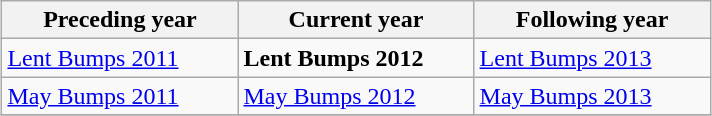<table class="wikitable" style="margin: 1em auto;">
<tr>
<th width=150>Preceding year</th>
<th width=150>Current year</th>
<th width=150>Following year</th>
</tr>
<tr>
<td><a href='#'>Lent Bumps 2011</a></td>
<td><strong>Lent Bumps 2012</strong></td>
<td><a href='#'>Lent Bumps 2013</a></td>
</tr>
<tr>
<td><a href='#'>May Bumps 2011</a></td>
<td><a href='#'>May Bumps 2012</a></td>
<td><a href='#'>May Bumps 2013</a></td>
</tr>
<tr>
</tr>
</table>
